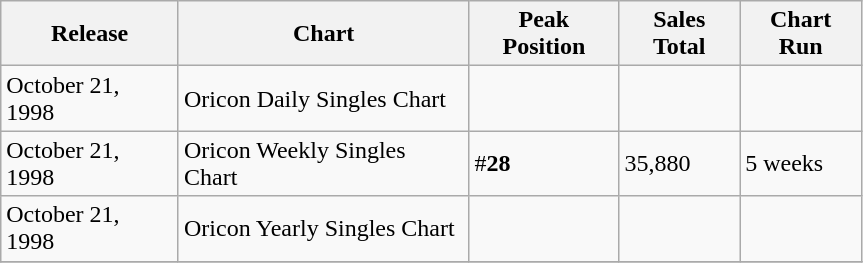<table class="wikitable" width="575px">
<tr>
<th align="left">Release</th>
<th align="left">Chart</th>
<th align="left">Peak Position</th>
<th align="left">Sales Total</th>
<th align="left">Chart Run</th>
</tr>
<tr>
<td align="left">October 21, 1998</td>
<td align="left">Oricon Daily Singles Chart</td>
<td align="left"></td>
<td align="left"></td>
<td align="left"></td>
</tr>
<tr>
<td align="left">October 21, 1998</td>
<td align="left">Oricon Weekly Singles Chart</td>
<td align="left">#<strong>28</strong></td>
<td align="left">35,880</td>
<td align="left">5 weeks</td>
</tr>
<tr>
<td align="left">October 21, 1998</td>
<td align="left">Oricon Yearly Singles Chart</td>
<td align="left"></td>
<td align="left"></td>
<td align="left"></td>
</tr>
<tr>
</tr>
</table>
